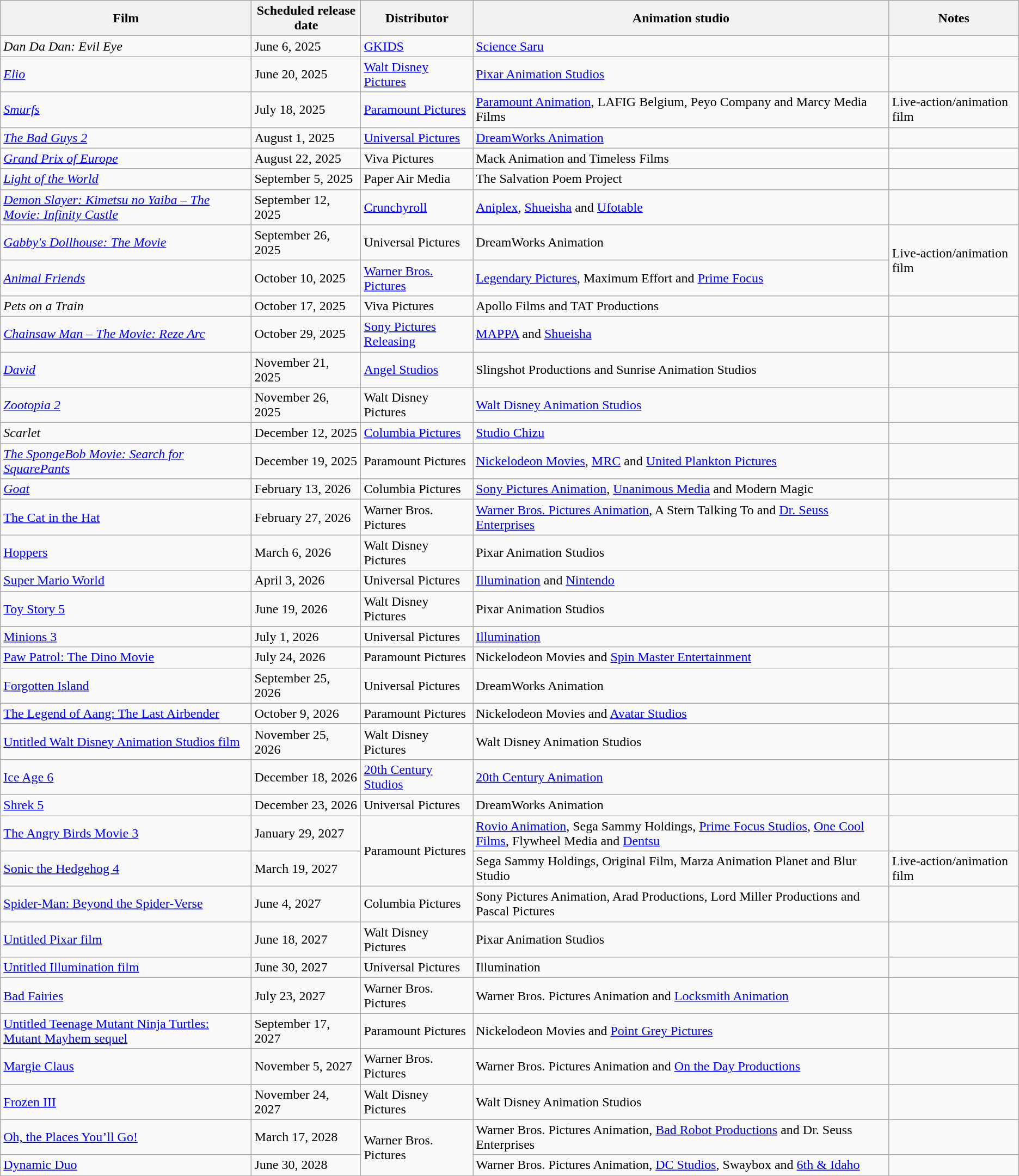<table class="wikitable">
<tr>
<th>Film</th>
<th>Scheduled release date</th>
<th>Distributor</th>
<th>Animation studio</th>
<th>Notes</th>
</tr>
<tr>
<td><em>Dan Da Dan: Evil Eye</em></td>
<td>June 6, 2025</td>
<td><a href='#'>GKIDS</a></td>
<td><a href='#'>Science Saru</a></td>
<td></td>
</tr>
<tr>
<td><em><a href='#'>Elio</a></em></td>
<td>June 20, 2025</td>
<td><a href='#'>Walt Disney Pictures</a></td>
<td><a href='#'>Pixar Animation Studios</a></td>
<td></td>
</tr>
<tr>
<td><em><a href='#'>Smurfs</a></em></td>
<td>July 18, 2025</td>
<td><a href='#'>Paramount Pictures</a></td>
<td><a href='#'>Paramount Animation</a>, LAFIG Belgium, Peyo Company and Marcy Media Films</td>
<td>Live-action/animation film</td>
</tr>
<tr>
<td><em><a href='#'>The Bad Guys 2</a></em></td>
<td>August 1, 2025</td>
<td><a href='#'>Universal Pictures</a></td>
<td><a href='#'>DreamWorks Animation</a></td>
<td></td>
</tr>
<tr>
<td><em><a href='#'>Grand Prix of Europe</a></em></td>
<td>August 22, 2025</td>
<td>Viva Pictures</td>
<td>Mack Animation and Timeless Films</td>
<td></td>
</tr>
<tr>
<td><em><a href='#'>Light of the World</a></em></td>
<td>September 5, 2025</td>
<td>Paper Air Media</td>
<td>The Salvation Poem Project</td>
<td></td>
</tr>
<tr>
<td><em><a href='#'>Demon Slayer: Kimetsu no Yaiba – The Movie: Infinity Castle</a></em></td>
<td>September 12, 2025</td>
<td><a href='#'>Crunchyroll</a></td>
<td><a href='#'>Aniplex</a>, <a href='#'>Shueisha</a> and <a href='#'>Ufotable</a></td>
<td></td>
</tr>
<tr>
<td><em><a href='#'>Gabby's Dollhouse: The Movie</a></em></td>
<td>September 26, 2025</td>
<td>Universal Pictures</td>
<td>DreamWorks Animation</td>
<td rowspan="2">Live-action/animation film</td>
</tr>
<tr>
<td><em><a href='#'>Animal Friends</a></em></td>
<td>October 10, 2025</td>
<td><a href='#'>Warner Bros. Pictures</a></td>
<td><a href='#'>Legendary Pictures</a>, Maximum Effort and <a href='#'>Prime Focus</a></td>
</tr>
<tr>
<td><em>Pets on a Train</em></td>
<td>October 17, 2025</td>
<td>Viva Pictures</td>
<td>Apollo Films and TAT Productions</td>
<td></td>
</tr>
<tr>
<td><em><a href='#'>Chainsaw Man – The Movie: Reze Arc</a></em></td>
<td>October 29, 2025</td>
<td><a href='#'>Sony Pictures Releasing</a></td>
<td><a href='#'>MAPPA</a> and <a href='#'>Shueisha</a></td>
<td></td>
</tr>
<tr>
<td><em><a href='#'>David</a></em></td>
<td>November 21, 2025</td>
<td><a href='#'>Angel Studios</a></td>
<td>Slingshot Productions and Sunrise Animation Studios</td>
<td></td>
</tr>
<tr>
<td><em><a href='#'>Zootopia 2</a></em></td>
<td>November 26, 2025</td>
<td>Walt Disney Pictures</td>
<td><a href='#'>Walt Disney Animation Studios</a></td>
<td></td>
</tr>
<tr>
<td><em>Scarlet</em></td>
<td>December 12, 2025</td>
<td><a href='#'>Columbia Pictures</a></td>
<td><a href='#'>Studio Chizu</a></td>
<td></td>
</tr>
<tr>
<td><em><a href='#'>The SpongeBob Movie: Search for SquarePants</a></em></td>
<td>December 19, 2025</td>
<td>Paramount Pictures</td>
<td><a href='#'>Nickelodeon Movies</a>, <a href='#'>MRC</a> and <a href='#'>United Plankton Pictures</a></td>
<td></td>
</tr>
<tr>
<td><em><a href='#'>Goat</a></td>
<td>February 13, 2026</td>
<td>Columbia Pictures</td>
<td><a href='#'>Sony Pictures Animation</a>, <a href='#'>Unanimous Media</a> and Modern Magic</td>
<td></td>
</tr>
<tr>
<td></em><a href='#'>The Cat in the Hat</a><em></td>
<td>February 27, 2026</td>
<td>Warner Bros. Pictures</td>
<td><a href='#'>Warner Bros. Pictures Animation</a>, A Stern Talking To and <a href='#'>Dr. Seuss Enterprises</a></td>
<td></td>
</tr>
<tr>
<td></em><a href='#'>Hoppers</a><em></td>
<td>March 6, 2026</td>
<td>Walt Disney Pictures</td>
<td>Pixar Animation Studios</td>
<td></td>
</tr>
<tr>
<td></em><a href='#'>Super Mario World</a><em></td>
<td>April 3, 2026</td>
<td>Universal Pictures</td>
<td><a href='#'>Illumination</a> and <a href='#'>Nintendo</a></td>
<td></td>
</tr>
<tr>
<td></em><a href='#'>Toy Story 5</a><em></td>
<td>June 19, 2026</td>
<td>Walt Disney Pictures</td>
<td>Pixar Animation Studios</td>
<td></td>
</tr>
<tr>
<td></em><a href='#'>Minions 3</a><em></td>
<td>July 1, 2026</td>
<td>Universal Pictures</td>
<td><a href='#'>Illumination</a></td>
<td></td>
</tr>
<tr>
<td></em><a href='#'>Paw Patrol: The Dino Movie</a><em></td>
<td>July 24, 2026</td>
<td>Paramount Pictures</td>
<td>Nickelodeon Movies and <a href='#'>Spin Master Entertainment</a></td>
<td></td>
</tr>
<tr>
<td></em><a href='#'>Forgotten Island</a><em></td>
<td>September 25, 2026</td>
<td>Universal Pictures</td>
<td>DreamWorks Animation</td>
<td></td>
</tr>
<tr>
<td></em><a href='#'>The Legend of Aang: The Last Airbender</a><em></td>
<td>October 9, 2026</td>
<td>Paramount Pictures</td>
<td>Nickelodeon Movies and <a href='#'>Avatar Studios</a></td>
<td></td>
</tr>
<tr>
<td></em><a href='#'>Untitled Walt Disney Animation Studios film</a><em></td>
<td>November 25, 2026</td>
<td>Walt Disney Pictures</td>
<td>Walt Disney Animation Studios</td>
<td></td>
</tr>
<tr>
<td></em><a href='#'>Ice Age 6</a><em></td>
<td>December 18, 2026</td>
<td><a href='#'>20th Century Studios</a></td>
<td><a href='#'>20th Century Animation</a></td>
<td></td>
</tr>
<tr>
<td></em><a href='#'>Shrek 5</a><em></td>
<td>December 23, 2026</td>
<td>Universal Pictures</td>
<td>DreamWorks Animation</td>
<td></td>
</tr>
<tr>
<td></em><a href='#'>The Angry Birds Movie 3</a><em></td>
<td>January 29, 2027</td>
<td rowspan="2">Paramount Pictures</td>
<td><a href='#'>Rovio Animation</a>, Sega Sammy Holdings, <a href='#'>Prime Focus Studios</a>, <a href='#'>One Cool Films</a>, Flywheel Media and <a href='#'>Dentsu</a></td>
<td></td>
</tr>
<tr>
<td></em><a href='#'>Sonic the Hedgehog 4</a><em></td>
<td>March 19, 2027</td>
<td>Sega Sammy Holdings, Original Film, Marza Animation Planet and Blur Studio</td>
<td>Live-action/animation film</td>
</tr>
<tr>
<td></em><a href='#'>Spider-Man: Beyond the Spider-Verse</a><em></td>
<td>June 4, 2027</td>
<td>Columbia Pictures</td>
<td>Sony Pictures Animation, Arad Productions, Lord Miller Productions and Pascal Pictures</td>
<td></td>
</tr>
<tr>
<td></em><a href='#'>Untitled Pixar film</a><em></td>
<td>June 18, 2027</td>
<td>Walt Disney Pictures</td>
<td>Pixar Animation Studios</td>
<td></td>
</tr>
<tr>
<td></em><a href='#'>Untitled Illumination film</a><em></td>
<td>June 30, 2027</td>
<td>Universal Pictures</td>
<td>Illumination</td>
<td></td>
</tr>
<tr>
<td></em><a href='#'>Bad Fairies</a><em></td>
<td>July 23, 2027</td>
<td>Warner Bros. Pictures</td>
<td>Warner Bros. Pictures Animation and <a href='#'>Locksmith Animation</a></td>
<td></td>
</tr>
<tr>
<td></em><a href='#'>Untitled Teenage Mutant Ninja Turtles: Mutant Mayhem sequel</a><em></td>
<td>September 17, 2027</td>
<td>Paramount Pictures</td>
<td>Nickelodeon Movies and <a href='#'>Point Grey Pictures</a></td>
<td></td>
</tr>
<tr>
<td></em><a href='#'>Margie Claus</a><em></td>
<td>November 5, 2027</td>
<td>Warner Bros. Pictures</td>
<td>Warner Bros. Pictures Animation and <a href='#'>On the Day Productions</a></td>
<td></td>
</tr>
<tr>
<td></em><a href='#'>Frozen III</a><em></td>
<td>November 24, 2027</td>
<td>Walt Disney Pictures</td>
<td>Walt Disney Animation Studios</td>
<td></td>
</tr>
<tr>
<td></em><a href='#'>Oh, the Places You’ll Go!</a><em></td>
<td>March 17, 2028</td>
<td rowspan="2">Warner Bros. Pictures</td>
<td>Warner Bros. Pictures Animation, <a href='#'>Bad Robot Productions</a> and Dr. Seuss Enterprises</td>
<td></td>
</tr>
<tr>
<td></em><a href='#'>Dynamic Duo</a><em></td>
<td>June 30, 2028</td>
<td>Warner Bros. Pictures Animation, <a href='#'>DC Studios</a>, Swaybox and <a href='#'>6th & Idaho</a></td>
<td></td>
</tr>
</table>
